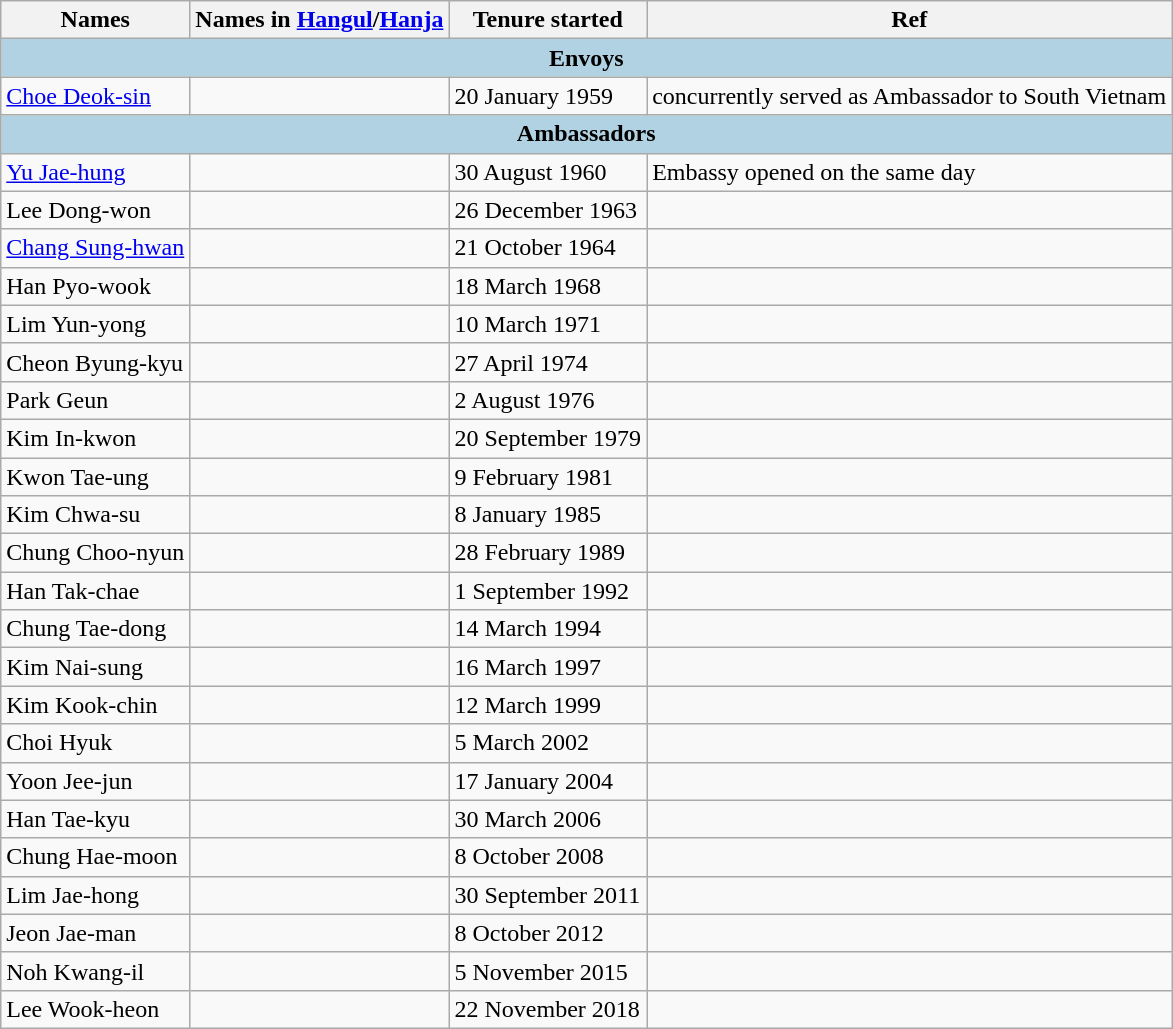<table class="wikitable sortable" style="font-size: 100%" align=center>
<tr>
<th>Names</th>
<th>Names in <a href='#'>Hangul</a>/<a href='#'>Hanja</a></th>
<th>Tenure started</th>
<th>Ref</th>
</tr>
<tr>
<td colspan="4" style="text-align:center; background:#B1D2E2; height:1px;"><strong>Envoys</strong></td>
</tr>
<tr>
<td><a href='#'>Choe Deok-sin</a></td>
<td></td>
<td>20 January 1959</td>
<td>concurrently served as Ambassador to South Vietnam</td>
</tr>
<tr>
<td colspan="4" style="text-align:center; background:#B1D2E2; height:1px;"><strong>Ambassadors</strong></td>
</tr>
<tr>
<td><a href='#'>Yu Jae-hung</a></td>
<td></td>
<td>30 August 1960</td>
<td>Embassy opened on the same day</td>
</tr>
<tr>
<td>Lee Dong-won</td>
<td></td>
<td>26 December 1963</td>
<td></td>
</tr>
<tr>
<td><a href='#'>Chang Sung-hwan</a></td>
<td></td>
<td>21 October 1964</td>
<td></td>
</tr>
<tr>
<td>Han Pyo-wook</td>
<td></td>
<td>18 March 1968</td>
<td></td>
</tr>
<tr>
<td>Lim Yun-yong</td>
<td></td>
<td>10 March 1971</td>
<td></td>
</tr>
<tr>
<td>Cheon Byung-kyu</td>
<td></td>
<td>27 April 1974</td>
<td></td>
</tr>
<tr>
<td>Park Geun</td>
<td></td>
<td>2 August 1976</td>
<td></td>
</tr>
<tr>
<td>Kim In-kwon</td>
<td></td>
<td>20 September 1979</td>
<td></td>
</tr>
<tr>
<td>Kwon Tae-ung</td>
<td></td>
<td>9 February 1981</td>
<td></td>
</tr>
<tr>
<td>Kim Chwa-su</td>
<td></td>
<td>8 January 1985</td>
<td></td>
</tr>
<tr>
<td>Chung Choo-nyun</td>
<td></td>
<td>28 February 1989</td>
<td></td>
</tr>
<tr>
<td>Han Tak-chae</td>
<td></td>
<td>1 September 1992</td>
<td></td>
</tr>
<tr>
<td>Chung Tae-dong</td>
<td></td>
<td>14 March 1994</td>
<td></td>
</tr>
<tr>
<td>Kim Nai-sung</td>
<td></td>
<td>16 March 1997</td>
<td></td>
</tr>
<tr>
<td>Kim Kook-chin</td>
<td></td>
<td>12 March 1999</td>
<td></td>
</tr>
<tr>
<td>Choi Hyuk</td>
<td></td>
<td>5 March 2002</td>
<td></td>
</tr>
<tr>
<td>Yoon Jee-jun</td>
<td></td>
<td>17 January 2004</td>
<td></td>
</tr>
<tr>
<td>Han Tae-kyu</td>
<td></td>
<td>30 March 2006</td>
<td></td>
</tr>
<tr>
<td>Chung Hae-moon</td>
<td></td>
<td>8 October 2008</td>
<td></td>
</tr>
<tr>
<td>Lim Jae-hong</td>
<td></td>
<td>30 September 2011</td>
<td></td>
</tr>
<tr>
<td>Jeon Jae-man</td>
<td></td>
<td>8 October 2012</td>
<td></td>
</tr>
<tr>
<td>Noh Kwang-il</td>
<td></td>
<td>5 November 2015</td>
<td></td>
</tr>
<tr>
<td>Lee Wook-heon</td>
<td></td>
<td>22 November 2018</td>
<td></td>
</tr>
</table>
